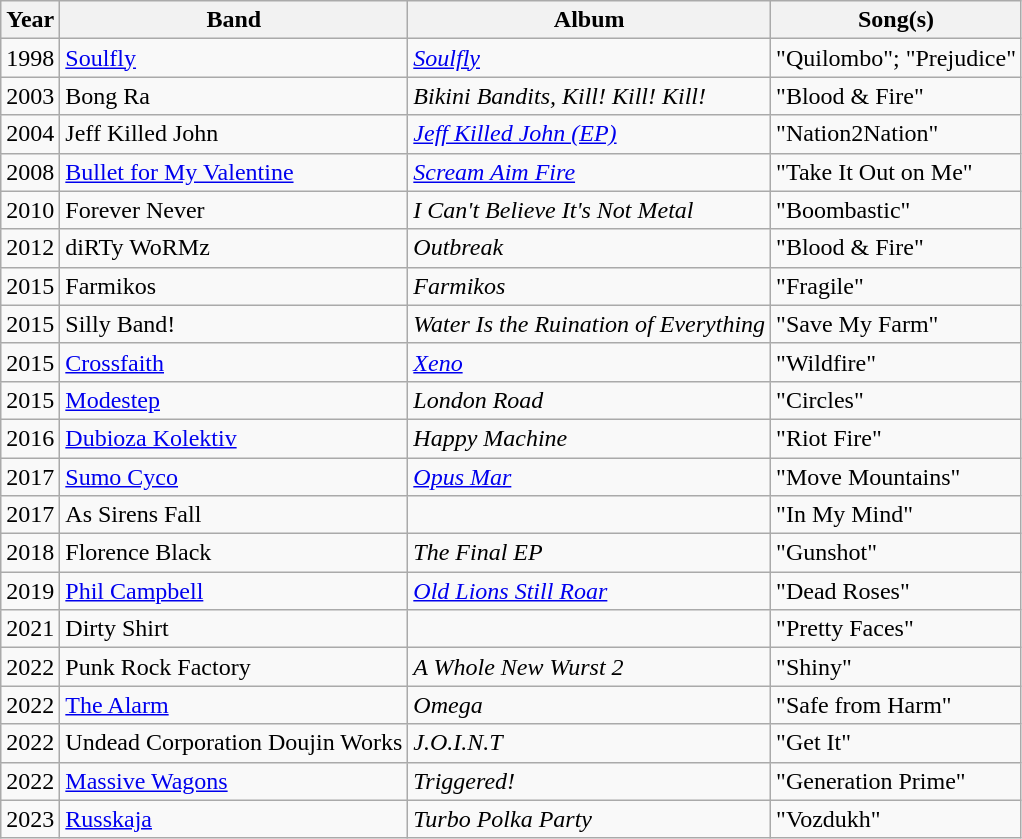<table class="wikitable">
<tr>
<th>Year</th>
<th>Band</th>
<th>Album</th>
<th>Song(s)</th>
</tr>
<tr>
<td>1998</td>
<td><a href='#'>Soulfly</a></td>
<td><em><a href='#'>Soulfly</a></em></td>
<td>"Quilombo"; "Prejudice"</td>
</tr>
<tr>
<td>2003</td>
<td>Bong Ra</td>
<td><em>Bikini Bandits, Kill! Kill! Kill!</em></td>
<td>"Blood & Fire"</td>
</tr>
<tr>
<td>2004</td>
<td>Jeff Killed John</td>
<td><em><a href='#'>Jeff Killed John (EP)</a></em></td>
<td>"Nation2Nation"</td>
</tr>
<tr>
<td>2008</td>
<td><a href='#'>Bullet for My Valentine</a></td>
<td><em><a href='#'>Scream Aim Fire</a></em></td>
<td>"Take It Out on Me"</td>
</tr>
<tr>
<td>2010</td>
<td>Forever Never</td>
<td><em>I Can't Believe It's Not Metal</em></td>
<td>"Boombastic"</td>
</tr>
<tr>
<td>2012</td>
<td>diRTy WoRMz</td>
<td><em>Outbreak</em></td>
<td>"Blood & Fire"</td>
</tr>
<tr>
<td>2015</td>
<td>Farmikos</td>
<td><em>Farmikos</em></td>
<td>"Fragile"</td>
</tr>
<tr>
<td>2015</td>
<td>Silly Band!</td>
<td><em>Water Is the Ruination of Everything</em></td>
<td>"Save My Farm"</td>
</tr>
<tr>
<td>2015</td>
<td><a href='#'>Crossfaith</a></td>
<td><em><a href='#'>Xeno</a></em></td>
<td>"Wildfire"</td>
</tr>
<tr>
<td>2015</td>
<td><a href='#'>Modestep</a></td>
<td><em>London Road</em></td>
<td>"Circles"</td>
</tr>
<tr>
<td>2016</td>
<td><a href='#'>Dubioza Kolektiv</a></td>
<td><em>Happy Machine</em></td>
<td>"Riot Fire"</td>
</tr>
<tr>
<td>2017</td>
<td><a href='#'>Sumo Cyco</a></td>
<td><em><a href='#'>Opus Mar</a></em></td>
<td>"Move Mountains"</td>
</tr>
<tr>
<td>2017</td>
<td>As Sirens Fall</td>
<td></td>
<td>"In My Mind"</td>
</tr>
<tr>
<td>2018</td>
<td>Florence Black</td>
<td><em>The Final EP</em></td>
<td>"Gunshot"</td>
</tr>
<tr>
<td>2019</td>
<td><a href='#'>Phil Campbell</a></td>
<td><em><a href='#'>Old Lions Still Roar</a></em></td>
<td>"Dead Roses"</td>
</tr>
<tr>
<td>2021</td>
<td>Dirty Shirt</td>
<td></td>
<td>"Pretty Faces"</td>
</tr>
<tr>
<td>2022</td>
<td>Punk Rock Factory</td>
<td><em>A Whole New Wurst 2</em></td>
<td>"Shiny"</td>
</tr>
<tr>
<td>2022</td>
<td><a href='#'>The Alarm</a></td>
<td><em>Omega</em></td>
<td>"Safe from Harm"</td>
</tr>
<tr>
<td>2022</td>
<td>Undead Corporation Doujin Works</td>
<td><em>J.O.I.N.T</em></td>
<td>"Get It"</td>
</tr>
<tr>
<td>2022</td>
<td><a href='#'>Massive Wagons</a></td>
<td><em>Triggered!</em></td>
<td>"Generation Prime"</td>
</tr>
<tr>
<td>2023</td>
<td><a href='#'>Russkaja</a></td>
<td><em>Turbo Polka Party</em></td>
<td>"Vozdukh"</td>
</tr>
</table>
